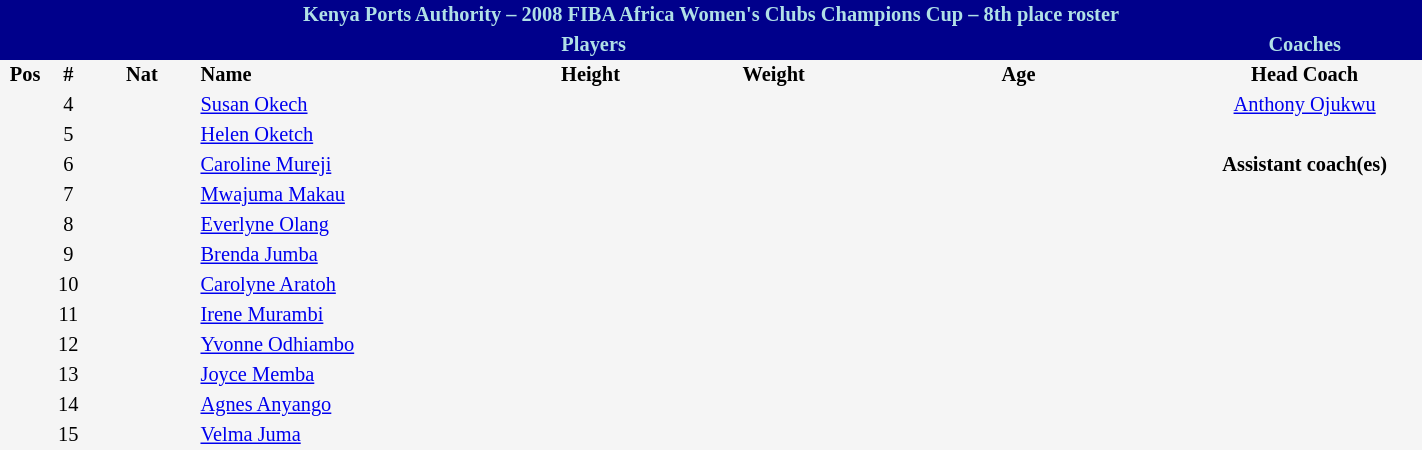<table border=0 cellpadding=2 cellspacing=0  |- bgcolor=#f5f5f5 style="text-align:center; font-size:85%;" width=75%>
<tr>
<td colspan="8" style="background: #00008b; color: #b0e0e6"><strong>Kenya Ports Authority – 2008 FIBA Africa Women's Clubs Champions Cup – 8th place roster</strong></td>
</tr>
<tr>
<td colspan="7" style="background: #00008b; color: #b0e0e6"><strong>Players</strong></td>
<td style="background: #00008b; color: #b0e0e6"><strong>Coaches</strong></td>
</tr>
<tr style="background=#f5f5f5; color: black">
<th width=5px>Pos</th>
<th width=5px>#</th>
<th width=50px>Nat</th>
<th width=135px align=left>Name</th>
<th width=100px>Height</th>
<th width=70px>Weight</th>
<th width=160px>Age</th>
<th width=110px>Head Coach</th>
</tr>
<tr>
<td></td>
<td>4</td>
<td></td>
<td align=left><a href='#'>Susan Okech</a></td>
<td></td>
<td></td>
<td><span></span></td>
<td> <a href='#'>Anthony Ojukwu</a></td>
</tr>
<tr>
<td></td>
<td>5</td>
<td></td>
<td align=left><a href='#'>Helen Oketch</a></td>
<td></td>
<td></td>
<td><span></span></td>
</tr>
<tr>
<td></td>
<td>6</td>
<td></td>
<td align=left><a href='#'>Caroline Mureji</a></td>
<td></td>
<td></td>
<td><span></span></td>
<td><strong>Assistant coach(es)</strong></td>
</tr>
<tr>
<td></td>
<td>7</td>
<td></td>
<td align=left><a href='#'>Mwajuma Makau</a></td>
<td></td>
<td></td>
<td><span></span></td>
<td></td>
</tr>
<tr>
<td></td>
<td>8</td>
<td></td>
<td align=left><a href='#'>Everlyne Olang</a></td>
<td></td>
<td></td>
<td><span></span></td>
<td></td>
</tr>
<tr>
<td></td>
<td>9</td>
<td></td>
<td align=left><a href='#'>Brenda Jumba</a></td>
<td></td>
<td></td>
<td><span></span></td>
</tr>
<tr>
<td></td>
<td>10</td>
<td></td>
<td align=left><a href='#'>Carolyne Aratoh</a></td>
<td></td>
<td></td>
<td><span></span></td>
</tr>
<tr>
<td></td>
<td>11</td>
<td></td>
<td align=left><a href='#'>Irene Murambi</a></td>
<td></td>
<td></td>
<td><span></span></td>
</tr>
<tr>
<td></td>
<td>12</td>
<td></td>
<td align=left><a href='#'>Yvonne Odhiambo</a></td>
<td></td>
<td></td>
<td><span></span></td>
</tr>
<tr>
<td></td>
<td>13</td>
<td></td>
<td align=left><a href='#'>Joyce Memba</a></td>
<td></td>
<td></td>
<td><span></span></td>
</tr>
<tr>
<td></td>
<td>14</td>
<td></td>
<td align=left><a href='#'>Agnes Anyango</a></td>
<td></td>
<td></td>
<td><span></span></td>
</tr>
<tr>
<td></td>
<td>15</td>
<td></td>
<td align=left><a href='#'>Velma Juma</a></td>
<td></td>
<td></td>
<td><span></span></td>
</tr>
</table>
